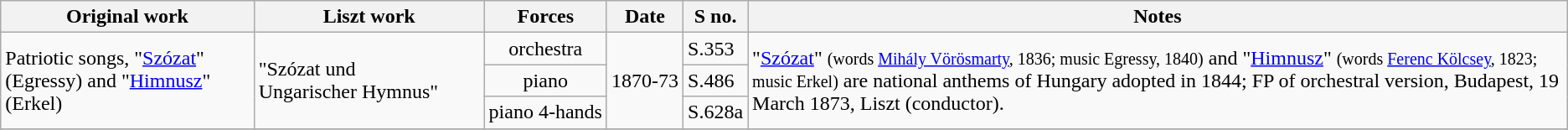<table class="wikitable">
<tr>
<th>Original work</th>
<th>Liszt work</th>
<th>Forces</th>
<th>Date</th>
<th>S no.</th>
<th>Notes</th>
</tr>
<tr>
<td rowspan=3>Patriotic songs, "<a href='#'>Szózat</a>" (Egressy) and "<a href='#'>Himnusz</a>" (Erkel)</td>
<td rowspan=3>"Szózat und Ungarischer Hymnus"</td>
<td style="text-align: center">orchestra</td>
<td rowspan=3>1870‑73</td>
<td>S.353</td>
<td rowspan=3>"<a href='#'>Szózat</a>" <small>(words <a href='#'>Mihály Vörösmarty</a>, 1836; music Egressy, 1840)</small> and "<a href='#'>Himnusz</a>" <small>(words <a href='#'>Ferenc Kölcsey</a>, 1823; music Erkel)</small> are national anthems of Hungary adopted in 1844; FP of orchestral version, Budapest, 19 March 1873, Liszt (conductor).</td>
</tr>
<tr>
<td style="text-align: center">piano</td>
<td>S.486</td>
</tr>
<tr>
<td style="text-align: center">piano 4‑hands</td>
<td>S.628a</td>
</tr>
<tr>
</tr>
</table>
